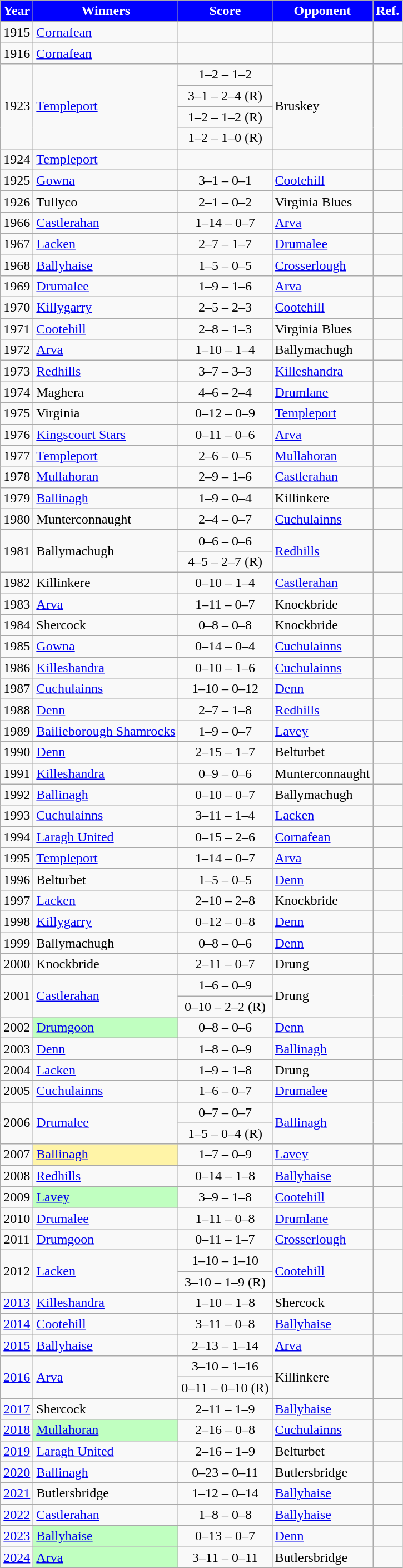<table class="wikitable" style="text-align:center;">
<tr>
<th style="background:blue;color:white;">Year</th>
<th style="background:blue;color:white;">Winners</th>
<th style="background:blue;color:white;">Score</th>
<th style="background:blue;color:white;">Opponent</th>
<th style="background:blue;color:white;">Ref.</th>
</tr>
<tr>
<td>1915</td>
<td style="text-align:left"><a href='#'>Cornafean</a></td>
<td></td>
<td style="text-align:left"></td>
<td></td>
</tr>
<tr>
<td>1916</td>
<td style="text-align:left"><a href='#'>Cornafean</a></td>
<td></td>
<td style="text-align:left"></td>
<td></td>
</tr>
<tr>
<td rowspan="4">1923</td>
<td rowspan="4" style="text-align:left"><a href='#'>Templeport</a></td>
<td>1–2 – 1–2</td>
<td rowspan="4" style="text-align:left">Bruskey</td>
<td rowspan="4"></td>
</tr>
<tr>
<td>3–1 – 2–4 (R)</td>
</tr>
<tr>
<td>1–2 – 1–2 (R)</td>
</tr>
<tr>
<td>1–2 – 1–0 (R)</td>
</tr>
<tr>
<td>1924</td>
<td style="text-align:left"><a href='#'>Templeport</a></td>
<td></td>
<td style="text-align:left"></td>
<td></td>
</tr>
<tr>
<td>1925</td>
<td style="text-align:left"><a href='#'>Gowna</a></td>
<td>3–1 – 0–1</td>
<td style="text-align:left"><a href='#'>Cootehill</a></td>
<td></td>
</tr>
<tr>
<td>1926</td>
<td style="text-align:left">Tullyco</td>
<td>2–1 – 0–2</td>
<td style="text-align:left">Virginia Blues</td>
<td></td>
</tr>
<tr>
<td>1966</td>
<td style="text-align:left"><a href='#'>Castlerahan</a></td>
<td>1–14 – 0–7</td>
<td style="text-align:left"><a href='#'>Arva</a></td>
<td></td>
</tr>
<tr>
<td>1967</td>
<td style="text-align:left"><a href='#'>Lacken</a></td>
<td>2–7 – 1–7</td>
<td style="text-align:left"><a href='#'>Drumalee</a></td>
<td></td>
</tr>
<tr>
<td>1968</td>
<td style="text-align:left"><a href='#'>Ballyhaise</a></td>
<td>1–5 – 0–5</td>
<td style="text-align:left"><a href='#'>Crosserlough</a></td>
<td></td>
</tr>
<tr>
<td>1969</td>
<td style="text-align:left"><a href='#'>Drumalee</a></td>
<td>1–9 – 1–6</td>
<td style="text-align:left"><a href='#'>Arva</a></td>
<td></td>
</tr>
<tr>
<td>1970</td>
<td style="text-align:left"><a href='#'>Killygarry</a></td>
<td>2–5 – 2–3</td>
<td style="text-align:left"><a href='#'>Cootehill</a></td>
<td></td>
</tr>
<tr>
<td>1971</td>
<td style="text-align:left"><a href='#'>Cootehill</a></td>
<td>2–8 – 1–3</td>
<td style="text-align:left">Virginia Blues</td>
<td></td>
</tr>
<tr>
<td>1972</td>
<td style="text-align:left"><a href='#'>Arva</a></td>
<td>1–10 – 1–4</td>
<td style="text-align:left">Ballymachugh</td>
<td></td>
</tr>
<tr>
<td>1973</td>
<td style="text-align:left"><a href='#'>Redhills</a></td>
<td>3–7 – 3–3</td>
<td style="text-align:left"><a href='#'>Killeshandra</a></td>
<td></td>
</tr>
<tr>
<td>1974</td>
<td style="text-align:left">Maghera</td>
<td>4–6 – 2–4</td>
<td style="text-align:left"><a href='#'>Drumlane</a></td>
<td></td>
</tr>
<tr>
<td>1975</td>
<td style="text-align:left">Virginia</td>
<td>0–12 – 0–9</td>
<td style="text-align:left"><a href='#'>Templeport</a></td>
<td></td>
</tr>
<tr>
<td>1976</td>
<td style="text-align:left"><a href='#'>Kingscourt Stars</a></td>
<td>0–11 – 0–6</td>
<td style="text-align:left"><a href='#'>Arva</a></td>
<td></td>
</tr>
<tr>
<td>1977</td>
<td style="text-align:left"><a href='#'>Templeport</a></td>
<td>2–6 – 0–5</td>
<td style="text-align:left"><a href='#'>Mullahoran</a></td>
<td></td>
</tr>
<tr>
<td>1978</td>
<td style="text-align:left"><a href='#'>Mullahoran</a></td>
<td>2–9 – 1–6</td>
<td style="text-align:left"><a href='#'>Castlerahan</a></td>
<td></td>
</tr>
<tr>
<td>1979</td>
<td style="text-align:left"><a href='#'>Ballinagh</a></td>
<td>1–9 – 0–4</td>
<td style="text-align:left">Killinkere</td>
<td></td>
</tr>
<tr>
<td>1980</td>
<td style="text-align:left">Munterconnaught</td>
<td>2–4 – 0–7</td>
<td style="text-align:left"><a href='#'>Cuchulainns</a></td>
<td></td>
</tr>
<tr>
<td rowspan="2">1981</td>
<td rowspan="2" style="text-align:left">Ballymachugh</td>
<td>0–6 – 0–6</td>
<td rowspan="2" style="text-align:left"><a href='#'>Redhills</a></td>
<td rowspan="2"></td>
</tr>
<tr>
<td>4–5 – 2–7 (R)</td>
</tr>
<tr>
<td>1982</td>
<td style="text-align:left">Killinkere</td>
<td>0–10 – 1–4</td>
<td style="text-align:left"><a href='#'>Castlerahan</a></td>
<td></td>
</tr>
<tr>
<td>1983</td>
<td style="text-align:left"><a href='#'>Arva</a></td>
<td>1–11 – 0–7</td>
<td style="text-align:left">Knockbride</td>
<td></td>
</tr>
<tr>
<td>1984</td>
<td style="text-align:left">Shercock</td>
<td>0–8 – 0–8</td>
<td style="text-align:left">Knockbride</td>
<td></td>
</tr>
<tr>
<td>1985</td>
<td style="text-align:left"><a href='#'>Gowna</a></td>
<td>0–14 – 0–4</td>
<td style="text-align:left"><a href='#'>Cuchulainns</a></td>
<td></td>
</tr>
<tr>
<td>1986</td>
<td style="text-align:left"><a href='#'>Killeshandra</a></td>
<td>0–10 – 1–6</td>
<td style="text-align:left"><a href='#'>Cuchulainns</a></td>
<td></td>
</tr>
<tr>
<td>1987</td>
<td style="text-align:left"><a href='#'>Cuchulainns</a></td>
<td>1–10 – 0–12</td>
<td style="text-align:left"><a href='#'>Denn</a></td>
<td></td>
</tr>
<tr>
<td>1988</td>
<td style="text-align:left"><a href='#'>Denn</a></td>
<td>2–7 – 1–8</td>
<td style="text-align:left"><a href='#'>Redhills</a></td>
<td></td>
</tr>
<tr>
<td>1989</td>
<td style="text-align:left"><a href='#'>Bailieborough Shamrocks</a></td>
<td>1–9 – 0–7</td>
<td style="text-align:left"><a href='#'>Lavey</a></td>
<td></td>
</tr>
<tr>
<td>1990</td>
<td style="text-align:left"><a href='#'>Denn</a></td>
<td>2–15 – 1–7</td>
<td style="text-align:left">Belturbet</td>
<td></td>
</tr>
<tr>
<td>1991</td>
<td style="text-align:left"><a href='#'>Killeshandra</a></td>
<td>0–9 – 0–6</td>
<td style="text-align:left">Munterconnaught</td>
<td></td>
</tr>
<tr>
<td>1992</td>
<td style="text-align:left"><a href='#'>Ballinagh</a></td>
<td>0–10 – 0–7</td>
<td style="text-align:left">Ballymachugh</td>
<td></td>
</tr>
<tr>
<td>1993</td>
<td style="text-align:left"><a href='#'>Cuchulainns</a></td>
<td>3–11 – 1–4</td>
<td style="text-align:left"><a href='#'>Lacken</a></td>
<td></td>
</tr>
<tr>
<td>1994</td>
<td style="text-align:left"><a href='#'>Laragh United</a></td>
<td>0–15 – 2–6</td>
<td style="text-align:left"><a href='#'>Cornafean</a></td>
<td></td>
</tr>
<tr>
<td>1995</td>
<td style="text-align:left"><a href='#'>Templeport</a></td>
<td>1–14 – 0–7</td>
<td style="text-align:left"><a href='#'>Arva</a></td>
<td></td>
</tr>
<tr>
<td>1996</td>
<td style="text-align:left">Belturbet</td>
<td>1–5 – 0–5</td>
<td style="text-align:left"><a href='#'>Denn</a></td>
<td></td>
</tr>
<tr>
<td>1997</td>
<td style="text-align:left"><a href='#'>Lacken</a></td>
<td>2–10 – 2–8</td>
<td style="text-align:left">Knockbride</td>
<td></td>
</tr>
<tr>
<td>1998</td>
<td style="text-align:left"><a href='#'>Killygarry</a></td>
<td>0–12 – 0–8</td>
<td style="text-align:left"><a href='#'>Denn</a></td>
<td></td>
</tr>
<tr>
<td>1999</td>
<td style="text-align:left">Ballymachugh</td>
<td>0–8 – 0–6</td>
<td style="text-align:left"><a href='#'>Denn</a></td>
<td></td>
</tr>
<tr>
<td>2000</td>
<td style="text-align:left">Knockbride</td>
<td>2–11 – 0–7</td>
<td style="text-align:left">Drung</td>
<td></td>
</tr>
<tr>
<td rowspan="2">2001</td>
<td rowspan="2" style="text-align:left"><a href='#'>Castlerahan</a></td>
<td>1–6 – 0–9</td>
<td rowspan="2" style="text-align:left">Drung</td>
<td rowspan="2"></td>
</tr>
<tr>
<td>0–10 – 2–2 (R)</td>
</tr>
<tr>
<td>2002</td>
<td style="text-align:left; background-color:#C0FFC0"><a href='#'>Drumgoon</a> </td>
<td>0–8 – 0–6</td>
<td style="text-align:left"><a href='#'>Denn</a></td>
<td></td>
</tr>
<tr>
<td>2003</td>
<td style="text-align:left"><a href='#'>Denn</a></td>
<td>1–8 – 0–9</td>
<td style="text-align:left"><a href='#'>Ballinagh</a></td>
<td></td>
</tr>
<tr>
<td>2004</td>
<td style="text-align:left"><a href='#'>Lacken</a></td>
<td>1–9 – 1–8</td>
<td style="text-align:left">Drung</td>
<td></td>
</tr>
<tr>
<td>2005</td>
<td style="text-align:left"><a href='#'>Cuchulainns</a></td>
<td>1–6 – 0–7</td>
<td style="text-align:left"><a href='#'>Drumalee</a></td>
<td></td>
</tr>
<tr>
<td rowspan="2">2006</td>
<td rowspan="2" style="text-align:left"><a href='#'>Drumalee</a></td>
<td>0–7 – 0–7</td>
<td rowspan="2" style="text-align:left"><a href='#'>Ballinagh</a></td>
<td rowspan="2"></td>
</tr>
<tr>
<td>1–5 – 0–4 (R)</td>
</tr>
<tr>
<td>2007</td>
<td style="text-align:left; background-color:#FFF4A7"><a href='#'>Ballinagh</a> </td>
<td>1–7 – 0–9</td>
<td style="text-align:left"><a href='#'>Lavey</a></td>
<td></td>
</tr>
<tr>
<td>2008</td>
<td style="text-align:left"><a href='#'>Redhills</a></td>
<td>0–14 – 1–8</td>
<td style="text-align:left"><a href='#'>Ballyhaise</a></td>
<td></td>
</tr>
<tr>
<td>2009</td>
<td style="text-align:left; background-color:#C0FFC0"><a href='#'>Lavey</a> </td>
<td>3–9 – 1–8</td>
<td style="text-align:left"><a href='#'>Cootehill</a></td>
<td></td>
</tr>
<tr>
<td>2010</td>
<td style="text-align:left"><a href='#'>Drumalee</a></td>
<td>1–11 – 0–8</td>
<td style="text-align:left"><a href='#'>Drumlane</a></td>
<td></td>
</tr>
<tr>
<td>2011</td>
<td style="text-align:left"><a href='#'>Drumgoon</a></td>
<td>0–11 – 1–7</td>
<td style="text-align:left"><a href='#'>Crosserlough</a></td>
<td></td>
</tr>
<tr>
<td rowspan="2">2012</td>
<td rowspan="2" style="text-align:left"><a href='#'>Lacken</a></td>
<td>1–10 – 1–10</td>
<td rowspan="2" style="text-align:left"><a href='#'>Cootehill</a></td>
<td rowspan="2"></td>
</tr>
<tr>
<td>3–10 – 1–9 (R)</td>
</tr>
<tr>
<td><a href='#'>2013</a></td>
<td style="text-align:left"><a href='#'>Killeshandra</a></td>
<td>1–10 – 1–8</td>
<td style="text-align:left">Shercock</td>
<td></td>
</tr>
<tr>
<td><a href='#'>2014</a></td>
<td style="text-align:left"><a href='#'>Cootehill</a></td>
<td>3–11 – 0–8</td>
<td style="text-align:left"><a href='#'>Ballyhaise</a></td>
<td></td>
</tr>
<tr>
<td><a href='#'>2015</a></td>
<td style="text-align:left"><a href='#'>Ballyhaise</a></td>
<td>2–13 – 1–14</td>
<td style="text-align:left"><a href='#'>Arva</a></td>
<td></td>
</tr>
<tr>
<td rowspan="2"><a href='#'>2016</a></td>
<td rowspan="2" style="text-align:left"><a href='#'>Arva</a></td>
<td>3–10 – 1–16</td>
<td rowspan="2" style="text-align:left">Killinkere</td>
<td rowspan="2"></td>
</tr>
<tr>
<td>0–11 – 0–10 (R)</td>
</tr>
<tr>
<td><a href='#'>2017</a></td>
<td style="text-align:left">Shercock</td>
<td>2–11 – 1–9</td>
<td style="text-align:left"><a href='#'>Ballyhaise</a></td>
<td></td>
</tr>
<tr>
<td><a href='#'>2018</a></td>
<td style="text-align:left; background-color:#C0FFC0"><a href='#'>Mullahoran</a> </td>
<td>2–16 – 0–8</td>
<td style="text-align:left"><a href='#'>Cuchulainns</a></td>
<td></td>
</tr>
<tr>
<td><a href='#'>2019</a></td>
<td style="text-align:left"><a href='#'>Laragh United</a></td>
<td>2–16 – 1–9</td>
<td style="text-align:left">Belturbet</td>
<td></td>
</tr>
<tr>
<td><a href='#'>2020</a></td>
<td style="text-align:left"><a href='#'>Ballinagh</a></td>
<td>0–23 – 0–11</td>
<td style="text-align:left">Butlersbridge</td>
<td></td>
</tr>
<tr>
<td><a href='#'>2021</a></td>
<td style="text-align:left">Butlersbridge</td>
<td>1–12 – 0–14</td>
<td style="text-align:left"><a href='#'>Ballyhaise</a></td>
<td></td>
</tr>
<tr>
<td><a href='#'>2022</a></td>
<td style="text-align:left"><a href='#'>Castlerahan</a></td>
<td>1–8 – 0–8</td>
<td style="text-align:left"><a href='#'>Ballyhaise</a></td>
<td></td>
</tr>
<tr>
<td><a href='#'>2023</a></td>
<td style="text-align:left; background-color:#C0FFC0"><a href='#'>Ballyhaise</a> </td>
<td>0–13 – 0–7</td>
<td style="text-align:left"><a href='#'>Denn</a></td>
<td></td>
</tr>
<tr>
<td><a href='#'>2024</a></td>
<td style="text-align:left; background-color:#C0FFC0"><a href='#'>Arva</a> </td>
<td>3–11 – 0–11</td>
<td style="text-align:left">Butlersbridge</td>
<td></td>
</tr>
</table>
